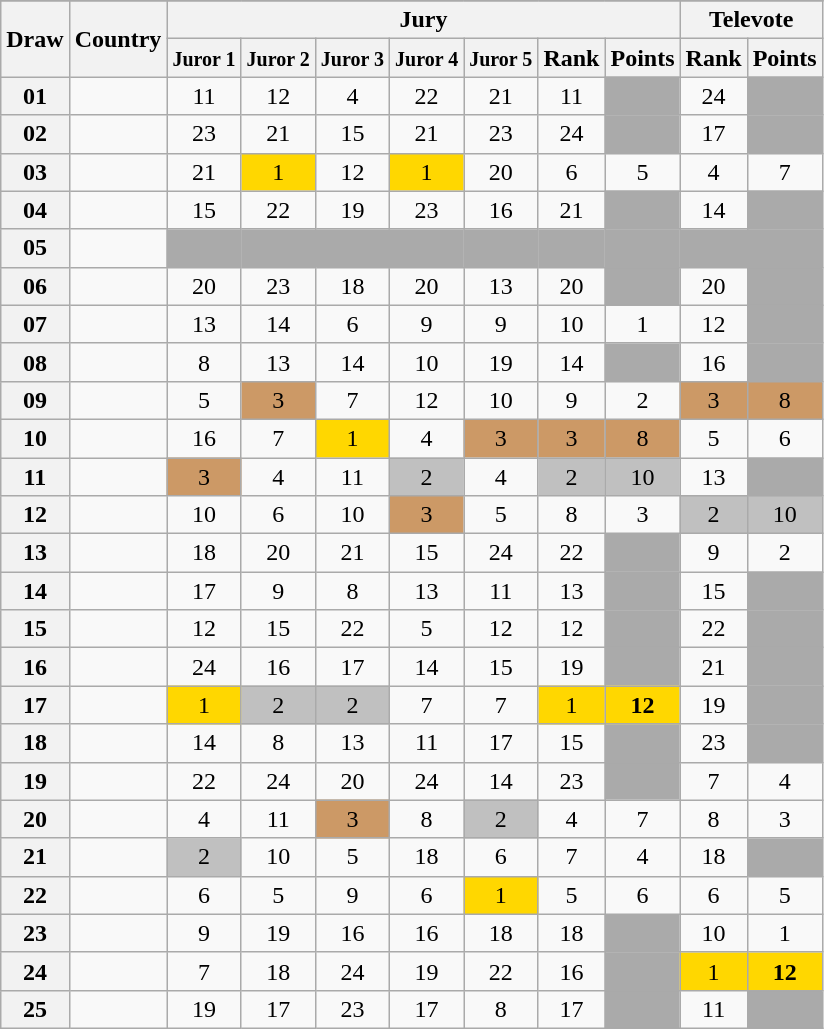<table class="sortable wikitable collapsible plainrowheaders" style="text-align:center;">
<tr>
</tr>
<tr>
<th scope="col" rowspan="2">Draw</th>
<th scope="col" rowspan="2">Country</th>
<th scope="col" colspan="7">Jury</th>
<th scope="col" colspan="2">Televote</th>
</tr>
<tr>
<th scope="col"><small>Juror 1</small></th>
<th scope="col"><small>Juror 2</small></th>
<th scope="col"><small>Juror 3</small></th>
<th scope="col"><small>Juror 4</small></th>
<th scope="col"><small>Juror 5</small></th>
<th scope="col">Rank</th>
<th scope="col">Points</th>
<th scope="col">Rank</th>
<th scope="col">Points</th>
</tr>
<tr>
<th scope="row" style="text-align:center;">01</th>
<td style="text-align:left;"></td>
<td>11</td>
<td>12</td>
<td>4</td>
<td>22</td>
<td>21</td>
<td>11</td>
<td style="background:#AAAAAA;"></td>
<td>24</td>
<td style="background:#AAAAAA;"></td>
</tr>
<tr>
<th scope="row" style="text-align:center;">02</th>
<td style="text-align:left;"></td>
<td>23</td>
<td>21</td>
<td>15</td>
<td>21</td>
<td>23</td>
<td>24</td>
<td style="background:#AAAAAA;"></td>
<td>17</td>
<td style="background:#AAAAAA;"></td>
</tr>
<tr>
<th scope="row" style="text-align:center;">03</th>
<td style="text-align:left;"></td>
<td>21</td>
<td style="background:gold;">1</td>
<td>12</td>
<td style="background:gold;">1</td>
<td>20</td>
<td>6</td>
<td>5</td>
<td>4</td>
<td>7</td>
</tr>
<tr>
<th scope="row" style="text-align:center;">04</th>
<td style="text-align:left;"></td>
<td>15</td>
<td>22</td>
<td>19</td>
<td>23</td>
<td>16</td>
<td>21</td>
<td style="background:#AAAAAA;"></td>
<td>14</td>
<td style="background:#AAAAAA;"></td>
</tr>
<tr class="sortbottom">
<th scope="row" style="text-align:center;">05</th>
<td style="text-align:left;"></td>
<td style="background:#AAAAAA;"></td>
<td style="background:#AAAAAA;"></td>
<td style="background:#AAAAAA;"></td>
<td style="background:#AAAAAA;"></td>
<td style="background:#AAAAAA;"></td>
<td style="background:#AAAAAA;"></td>
<td style="background:#AAAAAA;"></td>
<td style="background:#AAAAAA;"></td>
<td style="background:#AAAAAA;"></td>
</tr>
<tr>
<th scope="row" style="text-align:center;">06</th>
<td style="text-align:left;"></td>
<td>20</td>
<td>23</td>
<td>18</td>
<td>20</td>
<td>13</td>
<td>20</td>
<td style="background:#AAAAAA;"></td>
<td>20</td>
<td style="background:#AAAAAA;"></td>
</tr>
<tr>
<th scope="row" style="text-align:center;">07</th>
<td style="text-align:left;"></td>
<td>13</td>
<td>14</td>
<td>6</td>
<td>9</td>
<td>9</td>
<td>10</td>
<td>1</td>
<td>12</td>
<td style="background:#AAAAAA;"></td>
</tr>
<tr>
<th scope="row" style="text-align:center;">08</th>
<td style="text-align:left;"></td>
<td>8</td>
<td>13</td>
<td>14</td>
<td>10</td>
<td>19</td>
<td>14</td>
<td style="background:#AAAAAA;"></td>
<td>16</td>
<td style="background:#AAAAAA;"></td>
</tr>
<tr>
<th scope="row" style="text-align:center;">09</th>
<td style="text-align:left;"></td>
<td>5</td>
<td style="background:#CC9966;">3</td>
<td>7</td>
<td>12</td>
<td>10</td>
<td>9</td>
<td>2</td>
<td style="background:#CC9966;">3</td>
<td style="background:#CC9966;">8</td>
</tr>
<tr>
<th scope="row" style="text-align:center;">10</th>
<td style="text-align:left;"></td>
<td>16</td>
<td>7</td>
<td style="background:gold;">1</td>
<td>4</td>
<td style="background:#CC9966;">3</td>
<td style="background:#CC9966;">3</td>
<td style="background:#CC9966;">8</td>
<td>5</td>
<td>6</td>
</tr>
<tr>
<th scope="row" style="text-align:center;">11</th>
<td style="text-align:left;"></td>
<td style="background:#CC9966;">3</td>
<td>4</td>
<td>11</td>
<td style="background:silver;">2</td>
<td>4</td>
<td style="background:silver;">2</td>
<td style="background:silver;">10</td>
<td>13</td>
<td style="background:#AAAAAA;"></td>
</tr>
<tr>
<th scope="row" style="text-align:center;">12</th>
<td style="text-align:left;"></td>
<td>10</td>
<td>6</td>
<td>10</td>
<td style="background:#CC9966;">3</td>
<td>5</td>
<td>8</td>
<td>3</td>
<td style="background:silver;">2</td>
<td style="background:silver;">10</td>
</tr>
<tr>
<th scope="row" style="text-align:center;">13</th>
<td style="text-align:left;"></td>
<td>18</td>
<td>20</td>
<td>21</td>
<td>15</td>
<td>24</td>
<td>22</td>
<td style="background:#AAAAAA;"></td>
<td>9</td>
<td>2</td>
</tr>
<tr>
<th scope="row" style="text-align:center;">14</th>
<td style="text-align:left;"></td>
<td>17</td>
<td>9</td>
<td>8</td>
<td>13</td>
<td>11</td>
<td>13</td>
<td style="background:#AAAAAA;"></td>
<td>15</td>
<td style="background:#AAAAAA;"></td>
</tr>
<tr>
<th scope="row" style="text-align:center;">15</th>
<td style="text-align:left;"></td>
<td>12</td>
<td>15</td>
<td>22</td>
<td>5</td>
<td>12</td>
<td>12</td>
<td style="background:#AAAAAA;"></td>
<td>22</td>
<td style="background:#AAAAAA;"></td>
</tr>
<tr>
<th scope="row" style="text-align:center;">16</th>
<td style="text-align:left;"></td>
<td>24</td>
<td>16</td>
<td>17</td>
<td>14</td>
<td>15</td>
<td>19</td>
<td style="background:#AAAAAA;"></td>
<td>21</td>
<td style="background:#AAAAAA;"></td>
</tr>
<tr>
<th scope="row" style="text-align:center;">17</th>
<td style="text-align:left;"></td>
<td style="background:gold;">1</td>
<td style="background:silver;">2</td>
<td style="background:silver;">2</td>
<td>7</td>
<td>7</td>
<td style="background:gold;">1</td>
<td style="background:gold;"><strong>12</strong></td>
<td>19</td>
<td style="background:#AAAAAA;"></td>
</tr>
<tr>
<th scope="row" style="text-align:center;">18</th>
<td style="text-align:left;"></td>
<td>14</td>
<td>8</td>
<td>13</td>
<td>11</td>
<td>17</td>
<td>15</td>
<td style="background:#AAAAAA;"></td>
<td>23</td>
<td style="background:#AAAAAA;"></td>
</tr>
<tr>
<th scope="row" style="text-align:center;">19</th>
<td style="text-align:left;"></td>
<td>22</td>
<td>24</td>
<td>20</td>
<td>24</td>
<td>14</td>
<td>23</td>
<td style="background:#AAAAAA;"></td>
<td>7</td>
<td>4</td>
</tr>
<tr>
<th scope="row" style="text-align:center;">20</th>
<td style="text-align:left;"></td>
<td>4</td>
<td>11</td>
<td style="background:#CC9966;">3</td>
<td>8</td>
<td style="background:silver;">2</td>
<td>4</td>
<td>7</td>
<td>8</td>
<td>3</td>
</tr>
<tr>
<th scope="row" style="text-align:center;">21</th>
<td style="text-align:left;"></td>
<td style="background:silver;">2</td>
<td>10</td>
<td>5</td>
<td>18</td>
<td>6</td>
<td>7</td>
<td>4</td>
<td>18</td>
<td style="background:#AAAAAA;"></td>
</tr>
<tr>
<th scope="row" style="text-align:center;">22</th>
<td style="text-align:left;"></td>
<td>6</td>
<td>5</td>
<td>9</td>
<td>6</td>
<td style="background:gold;">1</td>
<td>5</td>
<td>6</td>
<td>6</td>
<td>5</td>
</tr>
<tr>
<th scope="row" style="text-align:center;">23</th>
<td style="text-align:left;"></td>
<td>9</td>
<td>19</td>
<td>16</td>
<td>16</td>
<td>18</td>
<td>18</td>
<td style="background:#AAAAAA;"></td>
<td>10</td>
<td>1</td>
</tr>
<tr>
<th scope="row" style="text-align:center;">24</th>
<td style="text-align:left;"></td>
<td>7</td>
<td>18</td>
<td>24</td>
<td>19</td>
<td>22</td>
<td>16</td>
<td style="background:#AAAAAA;"></td>
<td style="background:gold;">1</td>
<td style="background:gold;"><strong>12</strong></td>
</tr>
<tr>
<th scope="row" style="text-align:center;">25</th>
<td style="text-align:left;"></td>
<td>19</td>
<td>17</td>
<td>23</td>
<td>17</td>
<td>8</td>
<td>17</td>
<td style="background:#AAAAAA;"></td>
<td>11</td>
<td style="background:#AAAAAA;"></td>
</tr>
</table>
